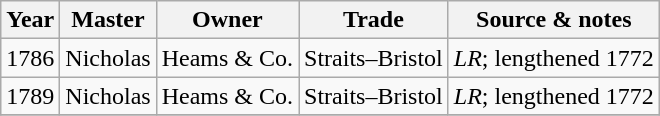<table class=" wikitable">
<tr>
<th>Year</th>
<th>Master</th>
<th>Owner</th>
<th>Trade</th>
<th>Source & notes</th>
</tr>
<tr>
<td>1786</td>
<td>Nicholas</td>
<td>Heams & Co.</td>
<td>Straits–Bristol</td>
<td><em>LR</em>; lengthened 1772</td>
</tr>
<tr>
<td>1789</td>
<td>Nicholas</td>
<td>Heams & Co.</td>
<td>Straits–Bristol</td>
<td><em>LR</em>; lengthened 1772</td>
</tr>
<tr>
</tr>
</table>
